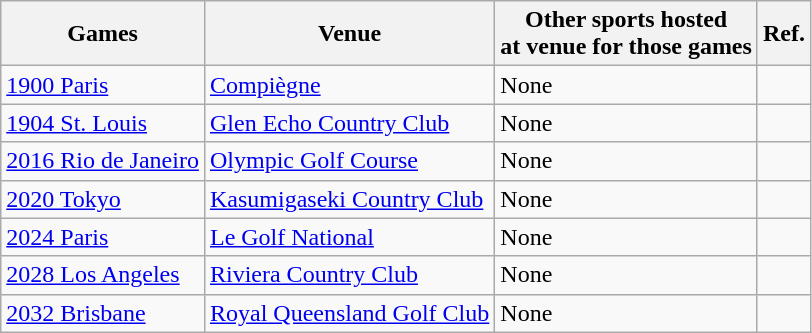<table class="wikitable sortable">
<tr>
<th>Games</th>
<th>Venue</th>
<th>Other sports hosted<br> at venue for those games</th>
<th>Ref.</th>
</tr>
<tr>
<td><a href='#'>1900 Paris</a></td>
<td><a href='#'>Compiègne</a></td>
<td>None</td>
<td align=center></td>
</tr>
<tr>
<td><a href='#'>1904 St. Louis</a></td>
<td><a href='#'>Glen Echo Country Club</a></td>
<td>None</td>
<td align=center></td>
</tr>
<tr>
<td><a href='#'>2016 Rio de Janeiro</a></td>
<td><a href='#'>Olympic Golf Course</a></td>
<td>None</td>
<td align=center></td>
</tr>
<tr>
<td><a href='#'>2020 Tokyo</a></td>
<td><a href='#'>Kasumigaseki Country Club</a></td>
<td>None</td>
<td align=center></td>
</tr>
<tr>
<td><a href='#'>2024 Paris</a></td>
<td><a href='#'>Le Golf National</a></td>
<td>None</td>
<td align=center></td>
</tr>
<tr>
<td><a href='#'>2028 Los Angeles</a></td>
<td><a href='#'>Riviera Country Club</a></td>
<td>None</td>
<td align=center></td>
</tr>
<tr>
<td><a href='#'>2032 Brisbane</a></td>
<td><a href='#'>Royal Queensland Golf Club</a></td>
<td>None</td>
<td align=center></td>
</tr>
</table>
